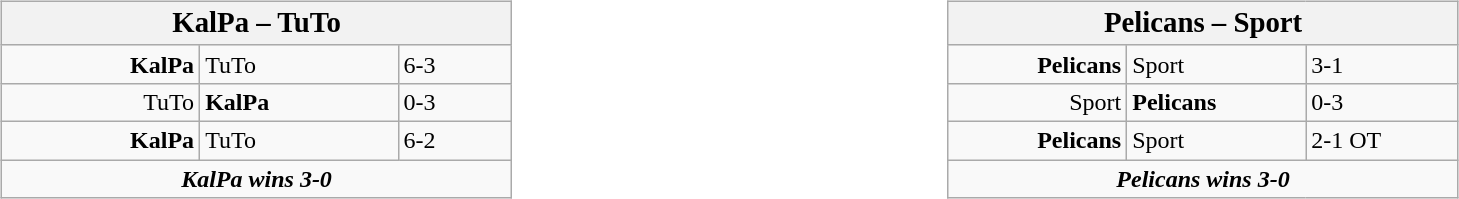<table width="100%">
<tr>
<td valign="top" width="50%" align="left"><br><table class="wikitable">
<tr>
<th width="333" align="center" bgcolor="#DDDDDD" colspan="3"><big>KalPa – TuTo</big></th>
</tr>
<tr>
<td align="right"><strong>KalPa</strong></td>
<td>TuTo</td>
<td>6-3</td>
</tr>
<tr>
<td align="right">TuTo</td>
<td><strong>KalPa</strong></td>
<td>0-3</td>
</tr>
<tr>
<td align="right"><strong>KalPa</strong></td>
<td>TuTo</td>
<td>6-2</td>
</tr>
<tr align="center">
<td colspan="3"><strong><em>KalPa wins 3-0</em></strong></td>
</tr>
</table>
</td>
<td valign="top" width="50%" align="left"><br><table class="wikitable">
<tr>
<th width="333" align="center" bgcolor="#DDDDDD" colspan="3"><big>Pelicans – Sport</big></th>
</tr>
<tr>
<td align="right"><strong>Pelicans</strong></td>
<td>Sport</td>
<td>3-1</td>
</tr>
<tr>
<td align="right">Sport</td>
<td><strong>Pelicans</strong></td>
<td>0-3</td>
</tr>
<tr>
<td align="right"><strong>Pelicans</strong></td>
<td>Sport</td>
<td>2-1 OT</td>
</tr>
<tr align="center">
<td colspan="3"><strong><em>Pelicans wins 3-0</em></strong></td>
</tr>
</table>
</td>
</tr>
</table>
